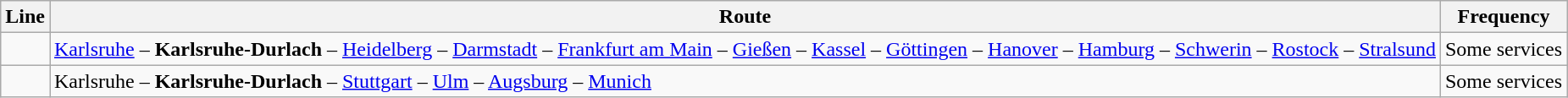<table class="wikitable">
<tr>
<th>Line</th>
<th>Route</th>
<th>Frequency</th>
</tr>
<tr>
<td></td>
<td><a href='#'>Karlsruhe</a> – <strong>Karlsruhe-Durlach</strong> – <a href='#'>Heidelberg</a> – <a href='#'>Darmstadt</a> – <a href='#'>Frankfurt am Main</a> – <a href='#'>Gießen</a> – <a href='#'>Kassel</a> – <a href='#'>Göttingen</a> – <a href='#'>Hanover</a> – <a href='#'>Hamburg</a> – <a href='#'>Schwerin</a> – <a href='#'>Rostock</a> – <a href='#'>Stralsund</a></td>
<td>Some services</td>
</tr>
<tr>
<td></td>
<td>Karlsruhe – <strong>Karlsruhe-Durlach</strong> – <a href='#'>Stuttgart</a> – <a href='#'>Ulm</a> – <a href='#'>Augsburg</a> – <a href='#'>Munich</a></td>
<td>Some services</td>
</tr>
</table>
